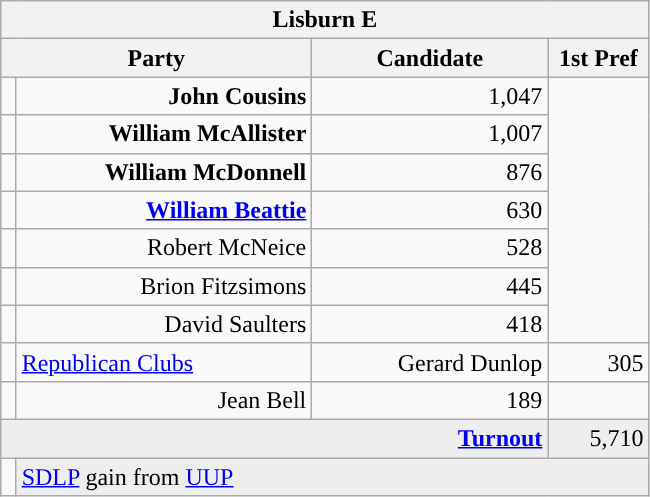<table class="wikitable">
<tr>
<th colspan="4" align="center">Lisburn E</th>
</tr>
<tr>
<th colspan="2" align="center" width=200>Party</th>
<th width=150>Candidate</th>
<th width=60>1st Pref</th>
</tr>
<tr>
<td></td>
<td align="right"><strong>John Cousins</strong></td>
<td align="right">1,047</td>
</tr>
<tr>
<td></td>
<td align="right"><strong>William McAllister</strong></td>
<td align="right">1,007</td>
</tr>
<tr>
<td></td>
<td align="right"><strong>William McDonnell</strong></td>
<td align="right">876</td>
</tr>
<tr>
<td></td>
<td align="right"><strong><a href='#'>William Beattie</a></strong></td>
<td align="right">630</td>
</tr>
<tr>
<td></td>
<td align="right">Robert McNeice</td>
<td align="right">528</td>
</tr>
<tr>
<td></td>
<td align="right">Brion Fitzsimons</td>
<td align="right">445</td>
</tr>
<tr>
<td></td>
<td align="right">David Saulters</td>
<td align="right">418</td>
</tr>
<tr>
<td style="background-color: "></td>
<td><a href='#'>Republican Clubs</a></td>
<td align="right">Gerard Dunlop</td>
<td align="right">305</td>
</tr>
<tr>
<td></td>
<td align="right">Jean Bell</td>
<td align="right">189</td>
</tr>
<tr bgcolor="EEEEEE">
<td colspan=3 align="right"><strong><a href='#'>Turnout</a></strong></td>
<td align="right">5,710</td>
</tr>
<tr>
<td bgcolor=></td>
<td colspan=3 bgcolor="EEEEEE"><a href='#'>SDLP</a> gain from <a href='#'>UUP</a></td>
</tr>
</table>
